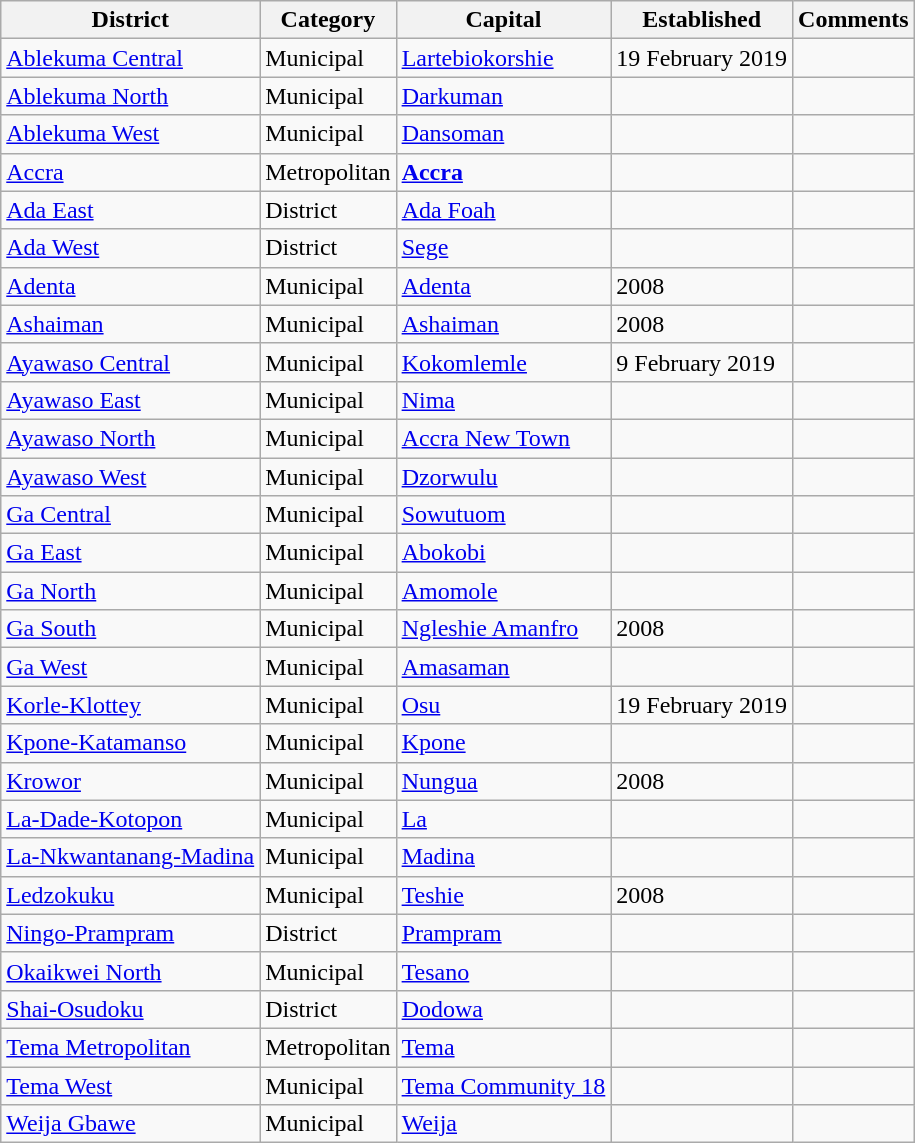<table class="wikitable sortable">
<tr>
<th>District</th>
<th>Category</th>
<th>Capital</th>
<th>Established</th>
<th>Comments</th>
</tr>
<tr>
<td><a href='#'>Ablekuma Central</a></td>
<td>Municipal</td>
<td><a href='#'>Lartebiokorshie</a></td>
<td>19 February 2019</td>
</tr>
<tr>
<td><a href='#'>Ablekuma North</a></td>
<td>Municipal</td>
<td><a href='#'>Darkuman</a></td>
<td></td>
<td></td>
</tr>
<tr>
<td><a href='#'>Ablekuma West</a></td>
<td>Municipal</td>
<td><a href='#'>Dansoman</a></td>
<td></td>
<td></td>
</tr>
<tr>
<td><a href='#'>Accra</a></td>
<td>Metropolitan</td>
<td><strong><a href='#'>Accra</a></strong></td>
<td></td>
<td></td>
</tr>
<tr>
<td><a href='#'>Ada East</a></td>
<td>District</td>
<td><a href='#'>Ada Foah</a></td>
<td></td>
<td></td>
</tr>
<tr>
<td><a href='#'>Ada West</a></td>
<td>District</td>
<td><a href='#'>Sege</a></td>
<td></td>
<td></td>
</tr>
<tr>
<td><a href='#'>Adenta</a></td>
<td>Municipal</td>
<td><a href='#'>Adenta</a></td>
<td>2008</td>
<td></td>
</tr>
<tr>
<td><a href='#'>Ashaiman</a></td>
<td>Municipal</td>
<td><a href='#'>Ashaiman</a></td>
<td>2008</td>
<td></td>
</tr>
<tr>
<td><a href='#'>Ayawaso Central</a></td>
<td>Municipal</td>
<td><a href='#'>Kokomlemle</a></td>
<td>9 February 2019</td>
</tr>
<tr>
<td><a href='#'>Ayawaso East</a></td>
<td>Municipal</td>
<td><a href='#'>Nima</a></td>
<td></td>
<td></td>
</tr>
<tr>
<td><a href='#'>Ayawaso North</a></td>
<td>Municipal</td>
<td><a href='#'>Accra New Town</a></td>
<td></td>
<td></td>
</tr>
<tr>
<td><a href='#'>Ayawaso West</a></td>
<td>Municipal</td>
<td><a href='#'>Dzorwulu</a></td>
<td></td>
<td></td>
</tr>
<tr>
<td><a href='#'>Ga Central</a></td>
<td>Municipal</td>
<td><a href='#'>Sowutuom</a></td>
<td></td>
<td></td>
</tr>
<tr>
<td><a href='#'>Ga East</a></td>
<td>Municipal</td>
<td><a href='#'>Abokobi</a></td>
<td></td>
<td></td>
</tr>
<tr>
<td><a href='#'>Ga North</a></td>
<td>Municipal</td>
<td><a href='#'>Amomole</a></td>
<td></td>
<td></td>
</tr>
<tr>
<td><a href='#'>Ga South</a></td>
<td>Municipal</td>
<td><a href='#'>Ngleshie Amanfro</a></td>
<td>2008</td>
<td></td>
</tr>
<tr>
<td><a href='#'>Ga West</a></td>
<td>Municipal</td>
<td><a href='#'>Amasaman</a></td>
<td></td>
<td></td>
</tr>
<tr>
<td><a href='#'>Korle-Klottey</a></td>
<td>Municipal</td>
<td><a href='#'>Osu</a></td>
<td>19 February 2019</td>
</tr>
<tr>
<td><a href='#'>Kpone-Katamanso</a></td>
<td>Municipal</td>
<td><a href='#'>Kpone</a></td>
<td></td>
<td></td>
</tr>
<tr>
<td><a href='#'>Krowor</a></td>
<td>Municipal</td>
<td><a href='#'>Nungua</a></td>
<td>2008</td>
<td></td>
</tr>
<tr>
<td><a href='#'>La-Dade-Kotopon</a></td>
<td>Municipal</td>
<td><a href='#'>La</a></td>
<td></td>
<td></td>
</tr>
<tr>
<td><a href='#'>La-Nkwantanang-Madina</a></td>
<td>Municipal</td>
<td><a href='#'>Madina</a></td>
<td></td>
<td></td>
</tr>
<tr>
<td><a href='#'>Ledzokuku</a></td>
<td>Municipal</td>
<td><a href='#'>Teshie</a></td>
<td>2008</td>
<td></td>
</tr>
<tr>
<td><a href='#'>Ningo-Prampram</a></td>
<td>District</td>
<td><a href='#'>Prampram</a></td>
<td></td>
<td></td>
</tr>
<tr>
<td><a href='#'>Okaikwei North</a></td>
<td>Municipal</td>
<td><a href='#'>Tesano</a></td>
<td></td>
<td></td>
</tr>
<tr>
<td><a href='#'>Shai-Osudoku</a></td>
<td>District</td>
<td><a href='#'>Dodowa</a></td>
<td></td>
<td></td>
</tr>
<tr>
<td><a href='#'>Tema Metropolitan</a></td>
<td>Metropolitan</td>
<td><a href='#'>Tema</a></td>
<td></td>
<td></td>
</tr>
<tr>
<td><a href='#'>Tema West</a></td>
<td>Municipal</td>
<td><a href='#'>Tema Community 18</a></td>
<td></td>
<td></td>
</tr>
<tr>
<td><a href='#'>Weija Gbawe</a></td>
<td>Municipal</td>
<td><a href='#'>Weija</a></td>
<td></td>
<td></td>
</tr>
</table>
